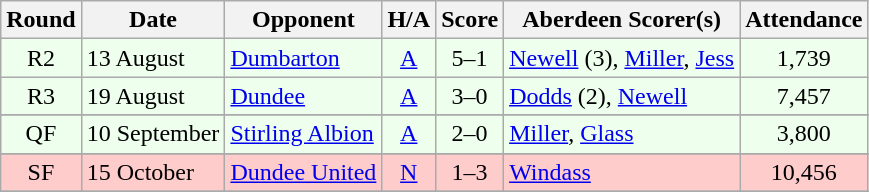<table class="wikitable" style="text-align:center">
<tr>
<th>Round</th>
<th>Date</th>
<th>Opponent</th>
<th>H/A</th>
<th>Score</th>
<th>Aberdeen Scorer(s)</th>
<th>Attendance</th>
</tr>
<tr bgcolor=#EEFFEE>
<td>R2</td>
<td align=left>13 August</td>
<td align=left><a href='#'>Dumbarton</a></td>
<td><a href='#'>A</a></td>
<td>5–1</td>
<td align=left><a href='#'>Newell</a> (3), <a href='#'>Miller</a>, <a href='#'>Jess</a></td>
<td>1,739</td>
</tr>
<tr bgcolor=#EEFFEE>
<td>R3</td>
<td align=left>19 August</td>
<td align=left><a href='#'>Dundee</a></td>
<td><a href='#'>A</a></td>
<td>3–0</td>
<td align=left><a href='#'>Dodds</a> (2), <a href='#'>Newell</a></td>
<td>7,457</td>
</tr>
<tr>
</tr>
<tr bgcolor=#EEFFEE>
<td>QF</td>
<td align=left>10 September</td>
<td align=left><a href='#'>Stirling Albion</a></td>
<td><a href='#'>A</a></td>
<td>2–0</td>
<td align=left><a href='#'>Miller</a>, <a href='#'>Glass</a></td>
<td>3,800</td>
</tr>
<tr>
</tr>
<tr bgcolor=#FFCCCC>
<td>SF</td>
<td align=left>15 October</td>
<td align=left><a href='#'>Dundee United</a></td>
<td><a href='#'>N</a></td>
<td>1–3</td>
<td align=left><a href='#'>Windass</a></td>
<td>10,456</td>
</tr>
<tr>
</tr>
</table>
